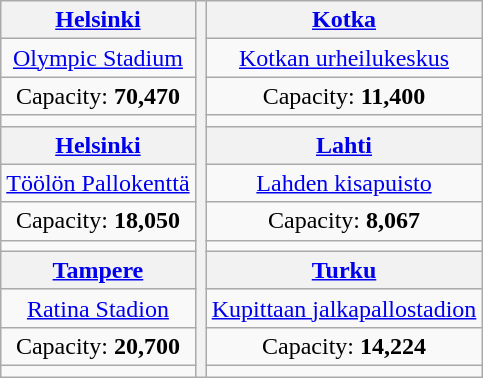<table class="wikitable" style="text-align:center;">
<tr>
<th><a href='#'>Helsinki</a></th>
<th rowspan=12 colspan=2></th>
<th><a href='#'>Kotka</a></th>
</tr>
<tr>
<td><a href='#'>Olympic Stadium</a></td>
<td><a href='#'>Kotkan urheilukeskus</a></td>
</tr>
<tr>
<td>Capacity: <strong>70,470</strong></td>
<td>Capacity: <strong>11,400</strong></td>
</tr>
<tr>
<td></td>
<td></td>
</tr>
<tr>
<th><a href='#'>Helsinki</a></th>
<th><a href='#'>Lahti</a></th>
</tr>
<tr>
<td><a href='#'>Töölön Pallokenttä</a></td>
<td><a href='#'>Lahden kisapuisto</a></td>
</tr>
<tr>
<td>Capacity: <strong>18,050</strong></td>
<td>Capacity: <strong>8,067</strong></td>
</tr>
<tr>
<td></td>
<td></td>
</tr>
<tr>
<th><a href='#'>Tampere</a></th>
<th><a href='#'>Turku</a></th>
</tr>
<tr>
<td><a href='#'>Ratina Stadion</a></td>
<td><a href='#'>Kupittaan jalkapallostadion</a></td>
</tr>
<tr>
<td>Capacity: <strong>20,700</strong></td>
<td>Capacity: <strong>14,224</strong></td>
</tr>
<tr>
<td></td>
<td></td>
</tr>
</table>
